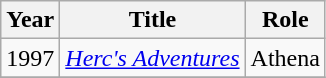<table class="wikitable sortable">
<tr>
<th>Year</th>
<th>Title</th>
<th>Role</th>
</tr>
<tr>
<td>1997</td>
<td><em><a href='#'>Herc's Adventures</a></em></td>
<td>Athena</td>
</tr>
<tr>
</tr>
</table>
